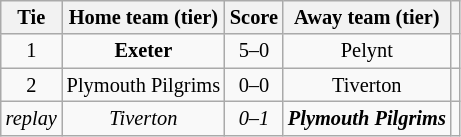<table class="wikitable" style="text-align:center; font-size:85%">
<tr>
<th>Tie</th>
<th>Home team (tier)</th>
<th>Score</th>
<th>Away team (tier)</th>
<th></th>
</tr>
<tr>
<td align="center">1</td>
<td><strong>Exeter</strong></td>
<td align="center">5–0</td>
<td>Pelynt</td>
<td></td>
</tr>
<tr>
<td align="center">2</td>
<td>Plymouth Pilgrims</td>
<td align="center">0–0 </td>
<td>Tiverton</td>
<td></td>
</tr>
<tr>
<td align="center"><em>replay</em></td>
<td><em>Tiverton</em></td>
<td align="center"><em>0–1</em></td>
<td><strong><em>Plymouth Pilgrims</em></strong></td>
<td></td>
</tr>
</table>
